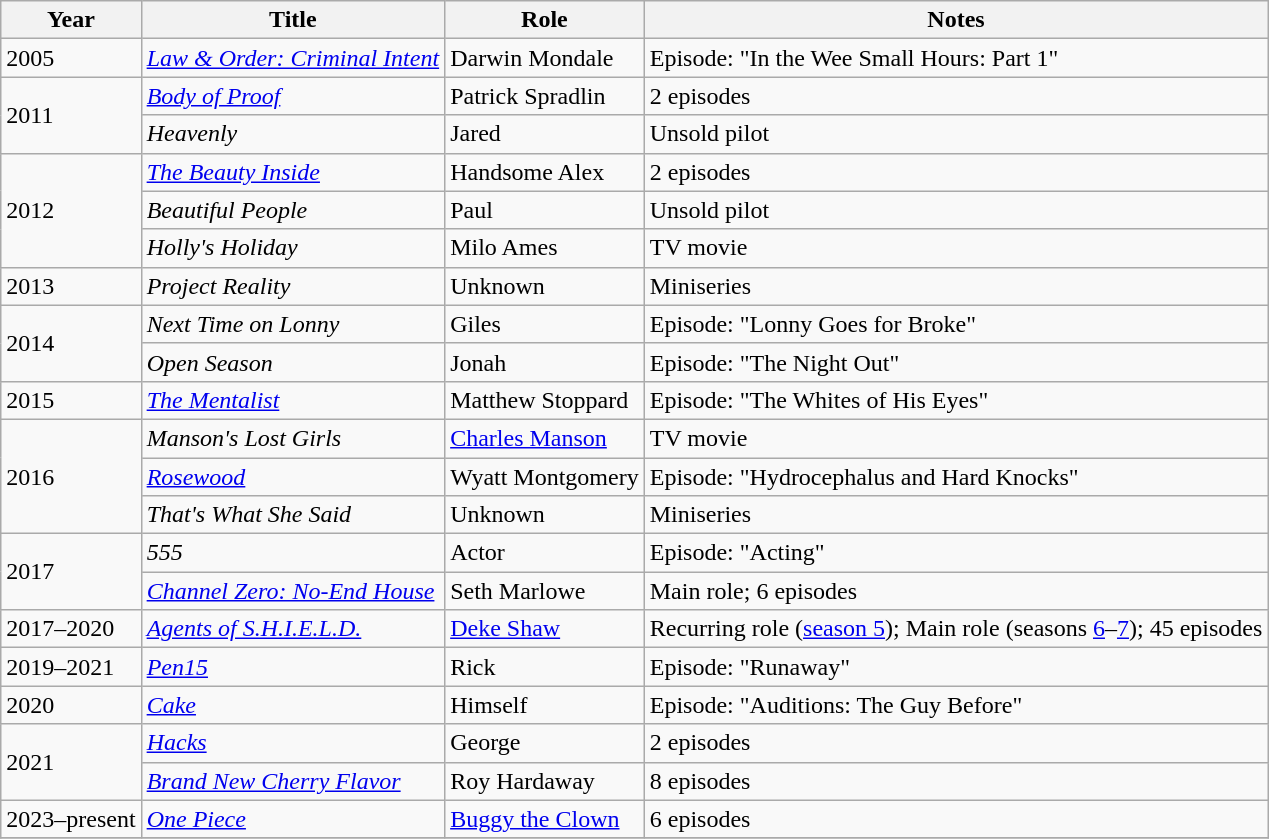<table class="wikitable sortable">
<tr>
<th>Year</th>
<th>Title</th>
<th>Role</th>
<th class="unsortable">Notes</th>
</tr>
<tr>
<td>2005</td>
<td><em><a href='#'>Law & Order: Criminal Intent</a></em></td>
<td>Darwin Mondale</td>
<td>Episode: "In the Wee Small Hours: Part 1"</td>
</tr>
<tr>
<td rowspan="2">2011</td>
<td><em><a href='#'>Body of Proof</a></em></td>
<td>Patrick Spradlin</td>
<td>2 episodes</td>
</tr>
<tr>
<td><em>Heavenly</em></td>
<td>Jared</td>
<td>Unsold pilot</td>
</tr>
<tr>
<td rowspan="3">2012</td>
<td><em><a href='#'>The Beauty Inside</a></em></td>
<td>Handsome Alex</td>
<td>2 episodes</td>
</tr>
<tr>
<td><em>Beautiful People</em></td>
<td>Paul</td>
<td>Unsold pilot</td>
</tr>
<tr>
<td><em>Holly's Holiday</em></td>
<td>Milo Ames</td>
<td>TV movie</td>
</tr>
<tr>
<td>2013</td>
<td><em>Project Reality</em></td>
<td>Unknown</td>
<td>Miniseries</td>
</tr>
<tr>
<td rowspan="2">2014</td>
<td><em>Next Time on Lonny</em></td>
<td>Giles</td>
<td>Episode: "Lonny Goes for Broke"</td>
</tr>
<tr>
<td><em>Open Season</em></td>
<td>Jonah</td>
<td>Episode: "The Night Out"</td>
</tr>
<tr>
<td>2015</td>
<td><em><a href='#'>The Mentalist</a></em></td>
<td>Matthew Stoppard</td>
<td>Episode: "The Whites of His Eyes"</td>
</tr>
<tr>
<td rowspan="3">2016</td>
<td><em>Manson's Lost Girls</em></td>
<td><a href='#'>Charles Manson</a></td>
<td>TV movie</td>
</tr>
<tr>
<td><em><a href='#'>Rosewood</a></em></td>
<td>Wyatt Montgomery</td>
<td>Episode: "Hydrocephalus and Hard Knocks"</td>
</tr>
<tr>
<td><em>That's What She Said</em></td>
<td>Unknown</td>
<td>Miniseries</td>
</tr>
<tr>
<td rowspan="2">2017</td>
<td><em>555</em></td>
<td>Actor</td>
<td>Episode: "Acting"</td>
</tr>
<tr>
<td><em><a href='#'>Channel Zero: No-End House</a></em></td>
<td>Seth Marlowe</td>
<td>Main role; 6 episodes</td>
</tr>
<tr>
<td>2017–2020</td>
<td><em><a href='#'>Agents of S.H.I.E.L.D.</a></em></td>
<td><a href='#'>Deke Shaw</a></td>
<td>Recurring role (<a href='#'>season 5</a>); Main role (seasons <a href='#'>6</a>–<a href='#'>7</a>); 45 episodes</td>
</tr>
<tr>
<td>2019–2021</td>
<td><em><a href='#'>Pen15</a></em></td>
<td>Rick</td>
<td>Episode: "Runaway"</td>
</tr>
<tr>
<td>2020</td>
<td><em><a href='#'>Cake</a></em></td>
<td>Himself</td>
<td>Episode: "Auditions: The Guy Before"</td>
</tr>
<tr>
<td rowspan="2">2021</td>
<td><em><a href='#'>Hacks</a></em></td>
<td>George</td>
<td>2 episodes</td>
</tr>
<tr>
<td><em><a href='#'>Brand New Cherry Flavor</a></em></td>
<td>Roy Hardaway</td>
<td>8 episodes</td>
</tr>
<tr>
<td>2023–present</td>
<td><em><a href='#'>One Piece</a></em></td>
<td><a href='#'>Buggy the Clown</a></td>
<td>6 episodes</td>
</tr>
<tr>
</tr>
</table>
